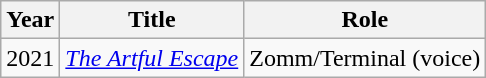<table class="wikitable sortable">
<tr>
<th>Year</th>
<th>Title</th>
<th>Role</th>
</tr>
<tr>
<td>2021</td>
<td><em><a href='#'>The Artful Escape</a></em></td>
<td>Zomm/Terminal (voice)</td>
</tr>
</table>
